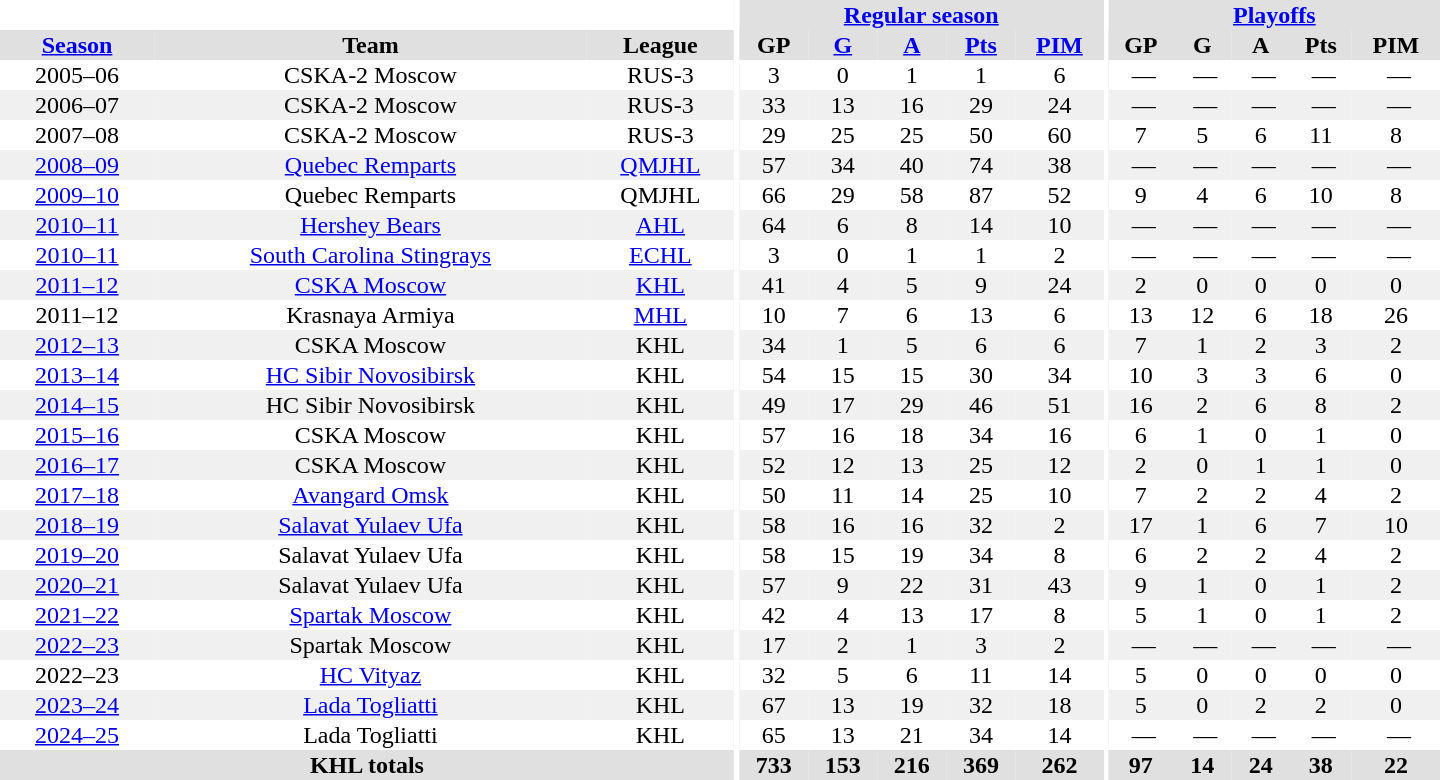<table border="0" cellpadding="1" cellspacing="0" style="text-align:center; width:60em">
<tr bgcolor="#e0e0e0">
<th colspan="3" bgcolor="#ffffff"></th>
<th rowspan="99" bgcolor="#ffffff"></th>
<th colspan="5"><a href='#'>Regular season</a></th>
<th rowspan="99" bgcolor="#ffffff"></th>
<th colspan="5"><a href='#'>Playoffs</a></th>
</tr>
<tr bgcolor="#e0e0e0">
<th><a href='#'>Season</a></th>
<th>Team</th>
<th>League</th>
<th>GP</th>
<th><a href='#'>G</a></th>
<th><a href='#'>A</a></th>
<th><a href='#'>Pts</a></th>
<th><a href='#'>PIM</a></th>
<th>GP</th>
<th>G</th>
<th>A</th>
<th>Pts</th>
<th>PIM</th>
</tr>
<tr ALIGN="center">
<td ALIGN="center">2005–06</td>
<td ALIGN="center">CSKA-2 Moscow</td>
<td ALIGN="center">RUS-3</td>
<td ALIGN="center">3</td>
<td ALIGN="center">0</td>
<td ALIGN="center">1</td>
<td ALIGN="center">1</td>
<td ALIGN="center">6</td>
<td ALIGN="center"> —</td>
<td ALIGN="center"> —</td>
<td ALIGN="center"> —</td>
<td ALIGN="center"> —</td>
<td ALIGN="center"> —</td>
</tr>
<tr ALIGN="center" bgcolor="#f0f0f0">
<td ALIGN="center">2006–07</td>
<td ALIGN="center">CSKA-2 Moscow</td>
<td ALIGN="center">RUS-3</td>
<td ALIGN="center">33</td>
<td ALIGN="center">13</td>
<td ALIGN="center">16</td>
<td ALIGN="center">29</td>
<td ALIGN="center">24</td>
<td ALIGN="center"> —</td>
<td ALIGN="center"> —</td>
<td ALIGN="center"> —</td>
<td ALIGN="center"> —</td>
<td ALIGN="center"> —</td>
</tr>
<tr ALIGN="center">
<td ALIGN="center">2007–08</td>
<td ALIGN="center">CSKA-2 Moscow</td>
<td ALIGN="center">RUS-3</td>
<td ALIGN="center">29</td>
<td ALIGN="center">25</td>
<td ALIGN="center">25</td>
<td ALIGN="center">50</td>
<td ALIGN="center">60</td>
<td ALIGN="center">7</td>
<td ALIGN="center">5</td>
<td ALIGN="center">6</td>
<td ALIGN="center">11</td>
<td ALIGN="center">8</td>
</tr>
<tr ALIGN="center" bgcolor="#f0f0f0">
<td ALIGN="center"><a href='#'>2008–09</a></td>
<td ALIGN="center"><a href='#'>Quebec Remparts</a></td>
<td ALIGN="center"><a href='#'>QMJHL</a></td>
<td ALIGN="center">57</td>
<td ALIGN="center">34</td>
<td ALIGN="center">40</td>
<td ALIGN="center">74</td>
<td ALIGN="center">38</td>
<td ALIGN="center"> —</td>
<td ALIGN="center"> —</td>
<td ALIGN="center"> —</td>
<td ALIGN="center"> —</td>
<td ALIGN="center"> —</td>
</tr>
<tr ALIGN="center">
<td ALIGN="center"><a href='#'>2009–10</a></td>
<td ALIGN="center">Quebec Remparts</td>
<td ALIGN="center">QMJHL</td>
<td ALIGN="center">66</td>
<td ALIGN="center">29</td>
<td ALIGN="center">58</td>
<td ALIGN="center">87</td>
<td ALIGN="center">52</td>
<td ALIGN="center">9</td>
<td ALIGN="center">4</td>
<td ALIGN="center">6</td>
<td ALIGN="center">10</td>
<td ALIGN="center">8</td>
</tr>
<tr ALIGN="center" bgcolor="#f0f0f0">
<td ALIGN="center"><a href='#'>2010–11</a></td>
<td ALIGN="center"><a href='#'>Hershey Bears</a></td>
<td ALIGN="center"><a href='#'>AHL</a></td>
<td ALIGN="center">64</td>
<td ALIGN="center">6</td>
<td ALIGN="center">8</td>
<td ALIGN="center">14</td>
<td ALIGN="center">10</td>
<td ALIGN="center"> —</td>
<td ALIGN="center"> —</td>
<td ALIGN="center"> —</td>
<td ALIGN="center"> —</td>
<td ALIGN="center"> —</td>
</tr>
<tr ALIGN="center">
<td ALIGN="center"><a href='#'>2010–11</a></td>
<td ALIGN="center"><a href='#'>South Carolina Stingrays</a></td>
<td ALIGN="center"><a href='#'>ECHL</a></td>
<td ALIGN="center">3</td>
<td ALIGN="center">0</td>
<td ALIGN="center">1</td>
<td ALIGN="center">1</td>
<td ALIGN="center">2</td>
<td ALIGN="center"> —</td>
<td ALIGN="center"> —</td>
<td ALIGN="center"> —</td>
<td ALIGN="center"> —</td>
<td ALIGN="center"> —</td>
</tr>
<tr ALIGN="center" bgcolor="#f0f0f0">
<td ALIGN="center"><a href='#'>2011–12</a></td>
<td ALIGN="center"><a href='#'>CSKA Moscow</a></td>
<td ALIGN="center"><a href='#'>KHL</a></td>
<td ALIGN="center">41</td>
<td ALIGN="center">4</td>
<td ALIGN="center">5</td>
<td ALIGN="center">9</td>
<td ALIGN="center">24</td>
<td ALIGN="center">2</td>
<td ALIGN="center">0</td>
<td ALIGN="center">0</td>
<td ALIGN="center">0</td>
<td ALIGN="center">0</td>
</tr>
<tr ALIGN="center">
<td ALIGN="center">2011–12</td>
<td ALIGN="center">Krasnaya Armiya</td>
<td ALIGN="center"><a href='#'>MHL</a></td>
<td ALIGN="center">10</td>
<td ALIGN="center">7</td>
<td ALIGN="center">6</td>
<td ALIGN="center">13</td>
<td ALIGN="center">6</td>
<td ALIGN="center">13</td>
<td ALIGN="center">12</td>
<td ALIGN="center">6</td>
<td ALIGN="center">18</td>
<td ALIGN="center">26</td>
</tr>
<tr ALIGN="center" bgcolor="#f0f0f0">
<td ALIGN="center"><a href='#'>2012–13</a></td>
<td ALIGN="center">CSKA Moscow</td>
<td ALIGN="center">KHL</td>
<td ALIGN="center">34</td>
<td ALIGN="center">1</td>
<td ALIGN="center">5</td>
<td ALIGN="center">6</td>
<td ALIGN="center">6</td>
<td ALIGN="center">7</td>
<td ALIGN="center">1</td>
<td ALIGN="center">2</td>
<td ALIGN="center">3</td>
<td ALIGN="center">2</td>
</tr>
<tr ALIGN="center">
<td ALIGN="center"><a href='#'>2013–14</a></td>
<td ALIGN="center"><a href='#'>HC Sibir Novosibirsk</a></td>
<td ALIGN="center">KHL</td>
<td ALIGN="center">54</td>
<td ALIGN="center">15</td>
<td ALIGN="center">15</td>
<td ALIGN="center">30</td>
<td ALIGN="center">34</td>
<td ALIGN="center">10</td>
<td ALIGN="center">3</td>
<td ALIGN="center">3</td>
<td ALIGN="center">6</td>
<td ALIGN="center">0</td>
</tr>
<tr ALIGN="center" bgcolor="#f0f0f0">
<td ALIGN="center"><a href='#'>2014–15</a></td>
<td ALIGN="center">HC Sibir Novosibirsk</td>
<td ALIGN="center">KHL</td>
<td ALIGN="center">49</td>
<td ALIGN="center">17</td>
<td ALIGN="center">29</td>
<td ALIGN="center">46</td>
<td ALIGN="center">51</td>
<td ALIGN="center">16</td>
<td ALIGN="center">2</td>
<td ALIGN="center">6</td>
<td ALIGN="center">8</td>
<td ALIGN="center">2</td>
</tr>
<tr ALIGN="center">
<td ALIGN="center"><a href='#'>2015–16</a></td>
<td ALIGN="center">CSKA Moscow</td>
<td ALIGN="center">KHL</td>
<td ALIGN="center">57</td>
<td ALIGN="center">16</td>
<td ALIGN="center">18</td>
<td ALIGN="center">34</td>
<td ALIGN="center">16</td>
<td ALIGN="center">6</td>
<td ALIGN="center">1</td>
<td ALIGN="center">0</td>
<td ALIGN="center">1</td>
<td ALIGN="center">0</td>
</tr>
<tr ALIGN="center" bgcolor="#f0f0f0">
<td ALIGN="center"><a href='#'>2016–17</a></td>
<td ALIGN="center">CSKA Moscow</td>
<td ALIGN="center">KHL</td>
<td ALIGN="center">52</td>
<td ALIGN="center">12</td>
<td ALIGN="center">13</td>
<td ALIGN="center">25</td>
<td ALIGN="center">12</td>
<td ALIGN="center">2</td>
<td ALIGN="center">0</td>
<td ALIGN="center">1</td>
<td ALIGN="center">1</td>
<td ALIGN="center">0</td>
</tr>
<tr ALIGN="center">
<td ALIGN="center"><a href='#'>2017–18</a></td>
<td ALIGN="center"><a href='#'>Avangard Omsk</a></td>
<td ALIGN="center">KHL</td>
<td ALIGN="center">50</td>
<td ALIGN="center">11</td>
<td ALIGN="center">14</td>
<td ALIGN="center">25</td>
<td ALIGN="center">10</td>
<td ALIGN="center">7</td>
<td ALIGN="center">2</td>
<td ALIGN="center">2</td>
<td ALIGN="center">4</td>
<td ALIGN="center">2</td>
</tr>
<tr ALIGN="center" bgcolor="#f0f0f0">
<td ALIGN="center"><a href='#'>2018–19</a></td>
<td ALIGN="center"><a href='#'>Salavat Yulaev Ufa</a></td>
<td ALIGN="center">KHL</td>
<td ALIGN="center">58</td>
<td ALIGN="center">16</td>
<td ALIGN="center">16</td>
<td ALIGN="center">32</td>
<td ALIGN="center">2</td>
<td ALIGN="center">17</td>
<td ALIGN="center">1</td>
<td ALIGN="center">6</td>
<td ALIGN="center">7</td>
<td ALIGN="center">10</td>
</tr>
<tr ALIGN="center">
<td ALIGN="center"><a href='#'>2019–20</a></td>
<td ALIGN="center">Salavat Yulaev Ufa</td>
<td ALIGN="center">KHL</td>
<td ALIGN="center">58</td>
<td ALIGN="center">15</td>
<td ALIGN="center">19</td>
<td ALIGN="center">34</td>
<td ALIGN="center">8</td>
<td ALIGN="center">6</td>
<td ALIGN="center">2</td>
<td ALIGN="center">2</td>
<td ALIGN="center">4</td>
<td ALIGN="center">2</td>
</tr>
<tr ALIGN="center" bgcolor="#f0f0f0">
<td ALIGN="center"><a href='#'>2020–21</a></td>
<td ALIGN="center">Salavat Yulaev Ufa</td>
<td ALIGN="center">KHL</td>
<td ALIGN="center">57</td>
<td ALIGN="center">9</td>
<td ALIGN="center">22</td>
<td ALIGN="center">31</td>
<td ALIGN="center">43</td>
<td ALIGN="center">9</td>
<td ALIGN="center">1</td>
<td ALIGN="center">0</td>
<td ALIGN="center">1</td>
<td ALIGN="center">2</td>
</tr>
<tr ALIGN="center">
<td ALIGN="center"><a href='#'>2021–22</a></td>
<td ALIGN="center"><a href='#'>Spartak Moscow</a></td>
<td ALIGN="center">KHL</td>
<td ALIGN="center">42</td>
<td ALIGN="center">4</td>
<td ALIGN="center">13</td>
<td ALIGN="center">17</td>
<td ALIGN="center">8</td>
<td ALIGN="center">5</td>
<td ALIGN="center">1</td>
<td ALIGN="center">0</td>
<td ALIGN="center">1</td>
<td ALIGN="center">2</td>
</tr>
<tr ALIGN="center" bgcolor="#f0f0f0">
<td ALIGN="center"><a href='#'>2022–23</a></td>
<td ALIGN="center">Spartak Moscow</td>
<td ALIGN="center">KHL</td>
<td ALIGN="center">17</td>
<td ALIGN="center">2</td>
<td ALIGN="center">1</td>
<td ALIGN="center">3</td>
<td ALIGN="center">2</td>
<td ALIGN="center"> —</td>
<td ALIGN="center"> —</td>
<td ALIGN="center"> —</td>
<td ALIGN="center"> —</td>
<td ALIGN="center"> —</td>
</tr>
<tr ALIGN="center">
<td ALIGN="center">2022–23</td>
<td ALIGN="center"><a href='#'>HC Vityaz</a></td>
<td ALIGN="center">KHL</td>
<td ALIGN="center">32</td>
<td ALIGN="center">5</td>
<td ALIGN="center">6</td>
<td ALIGN="center">11</td>
<td ALIGN="center">14</td>
<td ALIGN="center">5</td>
<td ALIGN="center">0</td>
<td ALIGN="center">0</td>
<td ALIGN="center">0</td>
<td ALIGN="center">0</td>
</tr>
<tr ALIGN="center" bgcolor="#f0f0f0">
<td ALIGN="center"><a href='#'>2023–24</a></td>
<td ALIGN="center"><a href='#'>Lada Togliatti</a></td>
<td ALIGN="center">KHL</td>
<td ALIGN="center">67</td>
<td ALIGN="center">13</td>
<td ALIGN="center">19</td>
<td ALIGN="center">32</td>
<td ALIGN="center">18</td>
<td ALIGN="center">5</td>
<td ALIGN="center">0</td>
<td ALIGN="center">2</td>
<td ALIGN="center">2</td>
<td ALIGN="center">0</td>
</tr>
<tr ALIGN="center">
<td ALIGN="center"><a href='#'>2024–25</a></td>
<td ALIGN="center">Lada Togliatti</td>
<td ALIGN="center">KHL</td>
<td ALIGN="center">65</td>
<td ALIGN="center">13</td>
<td ALIGN="center">21</td>
<td ALIGN="center">34</td>
<td ALIGN="center">14</td>
<td ALIGN="center"> —</td>
<td ALIGN="center"> —</td>
<td ALIGN="center"> —</td>
<td ALIGN="center"> —</td>
<td ALIGN="center"> —</td>
</tr>
<tr bgcolor="#e0e0e0">
<th colspan="3">KHL totals</th>
<th>733</th>
<th>153</th>
<th>216</th>
<th>369</th>
<th>262</th>
<th>97</th>
<th>14</th>
<th>24</th>
<th>38</th>
<th>22</th>
</tr>
</table>
